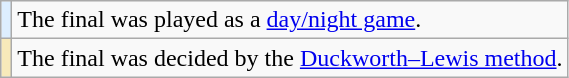<table class="wikitable">
<tr>
<td bgcolor="#ddeeff"></td>
<td>The final was played as a <a href='#'>day/night game</a>.</td>
</tr>
<tr>
<td bgcolor="#f8eaba"></td>
<td>The final was decided by the <a href='#'>Duckworth–Lewis method</a>.</td>
</tr>
</table>
